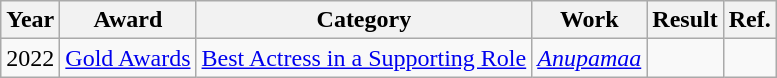<table class="wikitable">
<tr>
<th>Year</th>
<th>Award</th>
<th>Category</th>
<th>Work</th>
<th>Result</th>
<th>Ref.</th>
</tr>
<tr>
<td>2022</td>
<td><a href='#'>Gold Awards</a></td>
<td><a href='#'>Best Actress in a Supporting Role</a></td>
<td><em><a href='#'>Anupamaa</a></em></td>
<td></td>
<td></td>
</tr>
</table>
